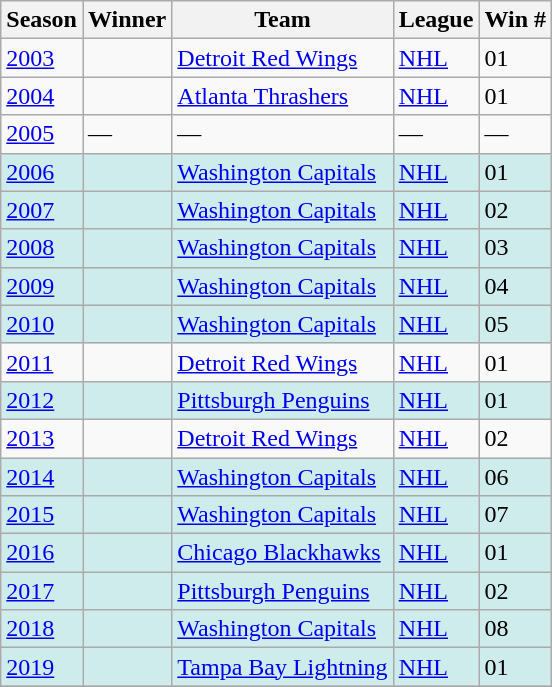<table class="wikitable sortable">
<tr>
<th scope="col">Season</th>
<th scope="col">Winner</th>
<th scope="col">Team</th>
<th scope="col">League</th>
<th scope="col">Win #</th>
</tr>
<tr>
<td><a href='#'>2003</a></td>
<td></td>
<td><a href='#'>Detroit Red Wings</a></td>
<td><a href='#'>NHL</a></td>
<td><span>0</span>1</td>
</tr>
<tr>
<td><a href='#'>2004</a></td>
<td></td>
<td><a href='#'>Atlanta Thrashers</a></td>
<td><a href='#'>NHL</a></td>
<td><span>0</span>1</td>
</tr>
<tr>
<td><a href='#'>2005</a></td>
<td>—</td>
<td>—</td>
<td>—</td>
<td><span></span>—</td>
</tr>
<tr bgcolor="#CFECEC">
<td><a href='#'>2006</a></td>
<td></td>
<td><a href='#'>Washington Capitals</a></td>
<td><a href='#'>NHL</a></td>
<td><span>0</span>1</td>
</tr>
<tr bgcolor="#CFECEC">
<td><a href='#'>2007</a></td>
<td></td>
<td><a href='#'>Washington Capitals</a></td>
<td><a href='#'>NHL</a></td>
<td><span>0</span>2</td>
</tr>
<tr bgcolor="#CFECEC">
<td><a href='#'>2008</a></td>
<td></td>
<td><a href='#'>Washington Capitals</a></td>
<td><a href='#'>NHL</a></td>
<td><span>0</span>3</td>
</tr>
<tr bgcolor="#CFECEC">
<td><a href='#'>2009</a></td>
<td></td>
<td><a href='#'>Washington Capitals</a></td>
<td><a href='#'>NHL</a></td>
<td><span>0</span>4</td>
</tr>
<tr bgcolor="#CFECEC">
<td><a href='#'>2010</a></td>
<td></td>
<td><a href='#'>Washington Capitals</a></td>
<td><a href='#'>NHL</a></td>
<td><span>0</span>5</td>
</tr>
<tr>
<td><a href='#'>2011</a></td>
<td></td>
<td><a href='#'>Detroit Red Wings</a></td>
<td><a href='#'>NHL</a></td>
<td><span>0</span>1</td>
</tr>
<tr bgcolor="#CFECEC">
<td><a href='#'>2012</a></td>
<td></td>
<td><a href='#'>Pittsburgh Penguins</a></td>
<td><a href='#'>NHL</a></td>
<td><span>0</span>1</td>
</tr>
<tr>
<td><a href='#'>2013</a></td>
<td></td>
<td><a href='#'>Detroit Red Wings</a></td>
<td><a href='#'>NHL</a></td>
<td><span>0</span>2</td>
</tr>
<tr bgcolor="#CFECEC">
<td><a href='#'>2014</a></td>
<td></td>
<td><a href='#'>Washington Capitals</a></td>
<td><a href='#'>NHL</a></td>
<td><span>0</span>6</td>
</tr>
<tr bgcolor="#CFECEC">
<td><a href='#'>2015</a></td>
<td></td>
<td><a href='#'>Washington Capitals</a></td>
<td><a href='#'>NHL</a></td>
<td><span>0</span>7</td>
</tr>
<tr bgcolor="#CFECEC">
<td><a href='#'>2016</a></td>
<td></td>
<td><a href='#'>Chicago Blackhawks</a></td>
<td><a href='#'>NHL</a></td>
<td><span>0</span>1</td>
</tr>
<tr bgcolor="#CFECEC">
<td><a href='#'>2017</a></td>
<td></td>
<td><a href='#'>Pittsburgh Penguins</a></td>
<td><a href='#'>NHL</a></td>
<td><span>0</span>2</td>
</tr>
<tr bgcolor="#CFECEC">
<td><a href='#'>2018</a></td>
<td></td>
<td><a href='#'>Washington Capitals</a></td>
<td><a href='#'>NHL</a></td>
<td><span>0</span>8</td>
</tr>
<tr bgcolor="#CFECEC">
<td><a href='#'>2019</a></td>
<td></td>
<td><a href='#'>Tampa Bay Lightning</a></td>
<td><a href='#'>NHL</a></td>
<td><span>0</span>1</td>
</tr>
<tr>
</tr>
</table>
